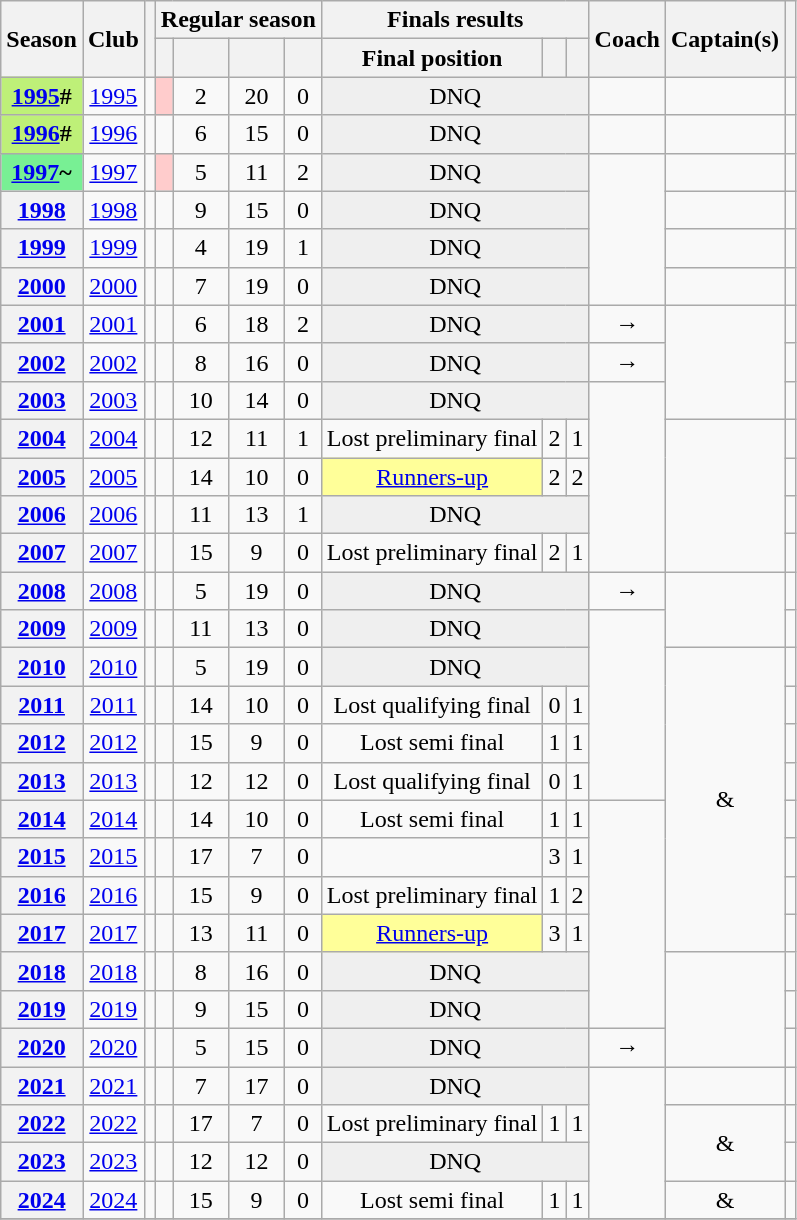<table class="wikitable sortable plainrowheaders" style="text-align:center;">
<tr>
<th scope="col" rowspan=2>Season</th>
<th scope="col" class="unsortable" rowspan=2>Club</th>
<th scope="col" rowspan=2></th>
<th scope="col" colspan="4">Regular season</th>
<th scope="col" colspan="3">Finals results</th>
<th scope="col" rowspan=2>Coach</th>
<th scope="col" rowspan=2>Captain(s)</th>
<th scope="col" class="unsortable" rowspan=2></th>
</tr>
<tr>
<th scope="col"></th>
<th scope="col"></th>
<th scope="col"></th>
<th scope="col"></th>
<th scope="col">Final position</th>
<th scope="col"></th>
<th scope="col"></th>
</tr>
<tr>
<th scope="row" style="text-align:center; background:#bef078;"><a href='#'>1995</a>#</th>
<td><a href='#'>1995</a></td>
<td></td>
<td style="background-color:#fcc;"></td>
<td>2</td>
<td>20</td>
<td>0</td>
<td colspan=3 style="background:#efefef;">DNQ</td>
<td></td>
<td></td>
<td></td>
</tr>
<tr>
<th scope="row" style="text-align:center; background:#bef078;"><a href='#'>1996</a>#</th>
<td><a href='#'>1996</a></td>
<td></td>
<td></td>
<td>6</td>
<td>15</td>
<td>0</td>
<td colspan=3 style="background:#efefef;">DNQ</td>
<td></td>
<td></td>
<td></td>
</tr>
<tr>
<th scope="row" style="text-align:center; background:#78f094;"><a href='#'>1997</a>~</th>
<td><a href='#'>1997</a></td>
<td><a href='#'></a></td>
<td style="background-color:#fcc;"></td>
<td>5</td>
<td>11</td>
<td>2</td>
<td colspan=3 style="background:#efefef;">DNQ</td>
<td rowspan=4></td>
<td></td>
<td></td>
</tr>
<tr>
<th scope="row" style="text-align:center;"><a href='#'>1998</a></th>
<td><a href='#'>1998</a></td>
<td></td>
<td></td>
<td>9</td>
<td>15</td>
<td>0</td>
<td colspan=3 style="background:#efefef;">DNQ</td>
<td></td>
<td></td>
</tr>
<tr>
<th scope="row" style="text-align:center;"><a href='#'>1999</a></th>
<td><a href='#'>1999</a></td>
<td></td>
<td></td>
<td>4</td>
<td>19</td>
<td>1</td>
<td colspan=3 style="background:#efefef;">DNQ</td>
<td></td>
<td></td>
</tr>
<tr>
<th scope="row" style="text-align:center;"><a href='#'>2000</a></th>
<td><a href='#'>2000</a></td>
<td></td>
<td></td>
<td>7</td>
<td>19</td>
<td>0</td>
<td colspan=3 style="background:#efefef;">DNQ</td>
<td></td>
<td></td>
</tr>
<tr>
<th scope="row" style="text-align:center;"><a href='#'>2001</a></th>
<td><a href='#'>2001</a></td>
<td></td>
<td></td>
<td>6</td>
<td>18</td>
<td>2</td>
<td colspan=3 style="background:#efefef;">DNQ</td>
<td> → </td>
<td rowspan=3></td>
<td></td>
</tr>
<tr>
<th scope="row" style="text-align:center;"><a href='#'>2002</a></th>
<td><a href='#'>2002</a></td>
<td></td>
<td></td>
<td>8</td>
<td>16</td>
<td>0</td>
<td colspan=3 style="background:#efefef;">DNQ</td>
<td> → </td>
<td></td>
</tr>
<tr>
<th scope="row" style="text-align:center;"><a href='#'>2003</a></th>
<td><a href='#'>2003</a></td>
<td></td>
<td></td>
<td>10</td>
<td>14</td>
<td>0</td>
<td colspan=3 style="background:#efefef;">DNQ</td>
<td rowspan=5></td>
<td></td>
</tr>
<tr>
<th scope="row" style="text-align:center;"><a href='#'>2004</a></th>
<td><a href='#'>2004</a></td>
<td></td>
<td></td>
<td>12</td>
<td>11</td>
<td>1</td>
<td>Lost preliminary final</td>
<td>2</td>
<td>1</td>
<td rowspan=4></td>
<td></td>
</tr>
<tr>
<th scope="row" style="text-align:center;"><a href='#'>2005</a></th>
<td><a href='#'>2005</a></td>
<td></td>
<td></td>
<td>14</td>
<td>10</td>
<td>0</td>
<td style="background:#ff9;"><a href='#'>Runners-up</a></td>
<td>2</td>
<td>2</td>
<td></td>
</tr>
<tr>
<th scope="row" style="text-align:center;"><a href='#'>2006</a></th>
<td><a href='#'>2006</a></td>
<td></td>
<td></td>
<td>11</td>
<td>13</td>
<td>1</td>
<td colspan=3 style="background:#efefef;">DNQ</td>
<td></td>
</tr>
<tr>
<th scope="row" style="text-align:center;"><a href='#'>2007</a></th>
<td><a href='#'>2007</a></td>
<td></td>
<td></td>
<td>15</td>
<td>9</td>
<td>0</td>
<td>Lost preliminary final</td>
<td>2</td>
<td>1</td>
<td></td>
</tr>
<tr>
<th scope="row" style="text-align:center;"><a href='#'>2008</a></th>
<td><a href='#'>2008</a></td>
<td></td>
<td></td>
<td>5</td>
<td>19</td>
<td>0</td>
<td colspan=3 style="background:#efefef;">DNQ</td>
<td> → </td>
<td rowspan=2></td>
<td></td>
</tr>
<tr>
<th scope="row" style="text-align:center;"><a href='#'>2009</a></th>
<td><a href='#'>2009</a></td>
<td></td>
<td></td>
<td>11</td>
<td>13</td>
<td>0</td>
<td colspan=3 style="background:#efefef;">DNQ</td>
<td rowspan=5></td>
<td></td>
</tr>
<tr>
<th scope="row" style="text-align:center;"><a href='#'>2010</a></th>
<td><a href='#'>2010</a></td>
<td></td>
<td></td>
<td>5</td>
<td>19</td>
<td>0</td>
<td colspan=3 style="background:#efefef;">DNQ</td>
<td rowspan=8> & </td>
<td></td>
</tr>
<tr>
<th scope="row" style="text-align:center;"><a href='#'>2011</a></th>
<td><a href='#'>2011</a></td>
<td></td>
<td></td>
<td>14</td>
<td>10</td>
<td>0</td>
<td>Lost qualifying final</td>
<td>0</td>
<td>1</td>
<td></td>
</tr>
<tr>
<th scope="row" style="text-align:center;"><a href='#'>2012</a></th>
<td><a href='#'>2012</a></td>
<td></td>
<td></td>
<td>15</td>
<td>9</td>
<td>0</td>
<td>Lost semi final</td>
<td>1</td>
<td>1</td>
<td></td>
</tr>
<tr>
<th scope="row" style="text-align:center;"><a href='#'>2013</a></th>
<td><a href='#'>2013</a></td>
<td></td>
<td></td>
<td>12</td>
<td>12</td>
<td>0</td>
<td>Lost qualifying final</td>
<td>0</td>
<td>1</td>
<td></td>
</tr>
<tr>
<th scope="row" style="text-align:center;"><a href='#'>2014</a></th>
<td><a href='#'>2014</a></td>
<td></td>
<td></td>
<td>14</td>
<td>10</td>
<td>0</td>
<td>Lost semi final</td>
<td>1</td>
<td>1</td>
<td rowspan=6></td>
<td></td>
</tr>
<tr>
<th scope="row" style="text-align:center;"><a href='#'>2015</a></th>
<td><a href='#'>2015</a></td>
<td></td>
<td></td>
<td>17</td>
<td>7</td>
<td>0</td>
<td></td>
<td>3</td>
<td>1</td>
<td></td>
</tr>
<tr>
<th scope="row" style="text-align:center;"><a href='#'>2016</a></th>
<td><a href='#'>2016</a></td>
<td></td>
<td></td>
<td>15</td>
<td>9</td>
<td>0</td>
<td>Lost preliminary final</td>
<td>1</td>
<td>2</td>
<td></td>
</tr>
<tr>
<th scope="row" style="text-align:center;"><a href='#'>2017</a></th>
<td><a href='#'>2017</a></td>
<td></td>
<td></td>
<td>13</td>
<td>11</td>
<td>0</td>
<td style="background:#ff9;"><a href='#'>Runners-up</a></td>
<td>3</td>
<td>1</td>
<td></td>
</tr>
<tr>
<th scope="row" style="text-align:center;"><a href='#'>2018</a></th>
<td><a href='#'>2018</a></td>
<td></td>
<td></td>
<td>8</td>
<td>16</td>
<td>0</td>
<td colspan=3 style="background:#efefef;">DNQ</td>
<td rowspan=3></td>
<td></td>
</tr>
<tr>
<th scope="row" style="text-align:center;"><a href='#'>2019</a></th>
<td><a href='#'>2019</a></td>
<td></td>
<td></td>
<td>9</td>
<td>15</td>
<td>0</td>
<td colspan=3 style="background:#efefef;">DNQ</td>
<td></td>
</tr>
<tr>
<th scope="row" style="text-align:center;"><a href='#'>2020</a></th>
<td><a href='#'>2020</a></td>
<td></td>
<td></td>
<td>5</td>
<td>15</td>
<td>0</td>
<td colspan=3 style="background:#efefef;">DNQ</td>
<td> → </td>
<td></td>
</tr>
<tr>
<th scope="row" style="text-align:center;"><a href='#'>2021</a></th>
<td><a href='#'>2021</a></td>
<td></td>
<td></td>
<td>7</td>
<td>17</td>
<td>0</td>
<td colspan=3 style="background:#efefef;">DNQ</td>
<td rowspan=4></td>
<td rowspan=1></td>
<td></td>
</tr>
<tr>
<th scope="row" style="text-align:center;"><a href='#'>2022</a></th>
<td><a href='#'>2022</a></td>
<td></td>
<td></td>
<td>17</td>
<td>7</td>
<td>0</td>
<td>Lost preliminary final</td>
<td>1</td>
<td>1</td>
<td rowspan=2> & </td>
<td></td>
</tr>
<tr>
<th scope="row" style="text-align:center;"><a href='#'>2023</a></th>
<td><a href='#'>2023</a></td>
<td></td>
<td></td>
<td>12</td>
<td>12</td>
<td>0</td>
<td colspan=3 style="background:#efefef;">DNQ</td>
<td></td>
</tr>
<tr>
<th scope="row" style="text-align:center;"><a href='#'>2024</a></th>
<td><a href='#'>2024</a></td>
<td></td>
<td></td>
<td>15</td>
<td>9</td>
<td>0</td>
<td>Lost semi final</td>
<td>1</td>
<td>1</td>
<td rowspan=1> & </td>
<td></td>
</tr>
<tr>
</tr>
</table>
